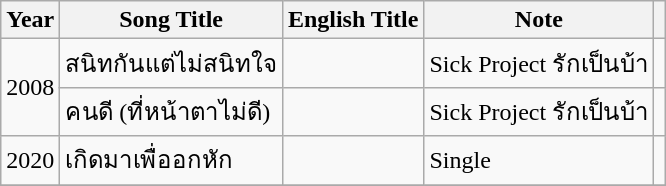<table class="wikitable plainrowheaders sortable">
<tr>
<th scope="col">Year</th>
<th scope="col">Song Title</th>
<th scope="col">English Title</th>
<th scope="col">Note</th>
<th></th>
</tr>
<tr>
<td rowspan="2" style="text-align: center;">2008</td>
<td>สนิทกันแต่ไม่สนิทใจ</td>
<td></td>
<td>Sick Project รักเป็นบ้า</td>
<td></td>
</tr>
<tr>
<td>คนดี (ที่หน้าตาไม่ดี)</td>
<td></td>
<td>Sick Project รักเป็นบ้า</td>
<td></td>
</tr>
<tr>
<td rowspan="1" style="text-align: center;">2020</td>
<td>เกิดมาเพื่ออกหัก</td>
<td></td>
<td>Single</td>
<td></td>
</tr>
<tr>
</tr>
</table>
